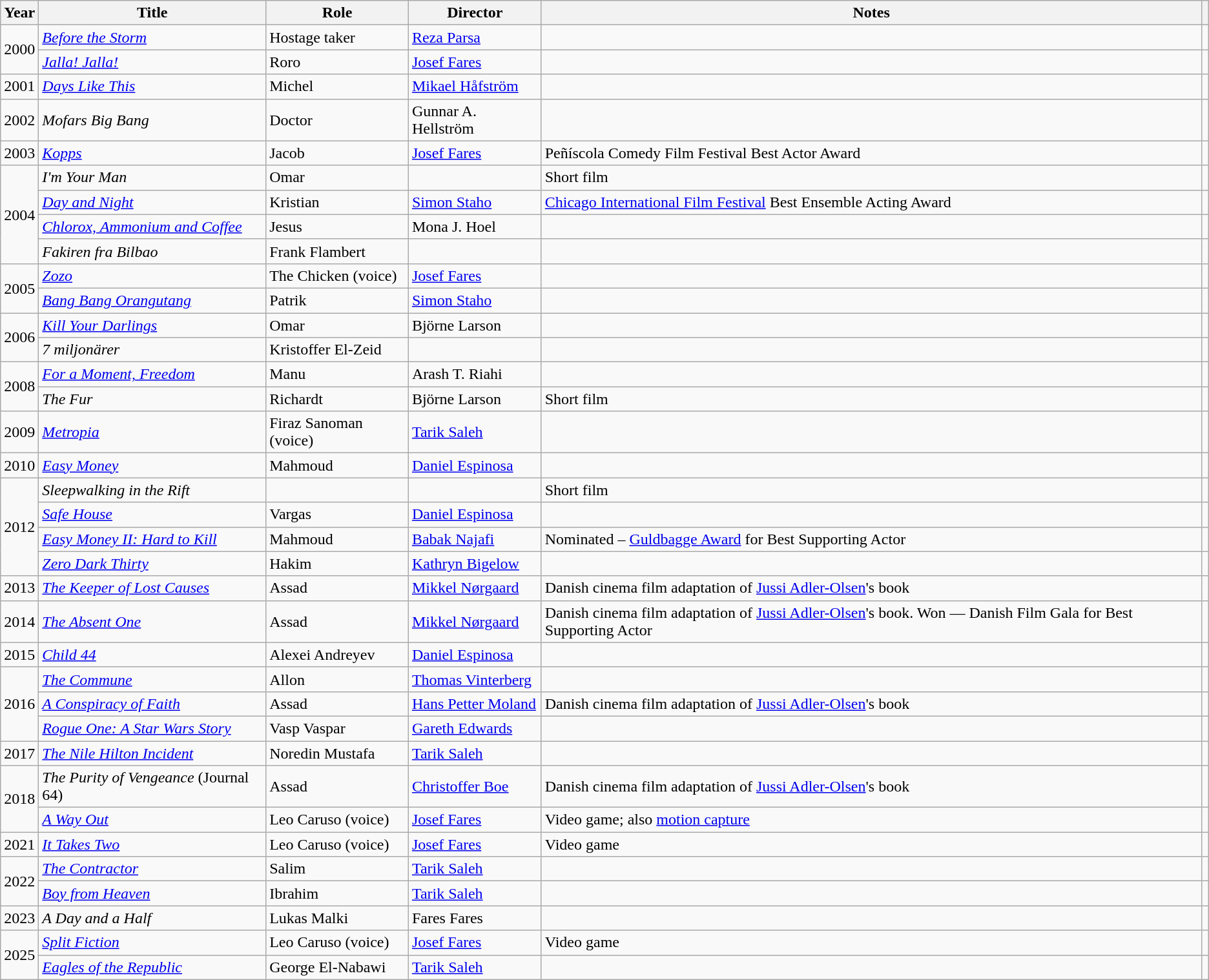<table class="wikitable plainrowheaders sortable" style="font-size:100%">
<tr>
<th scope="col">Year</th>
<th scope="col">Title</th>
<th scope="col">Role</th>
<th scope="col" class="unsortable">Director</th>
<th scope="col">Notes</th>
<th class="unsortable" scope="col"></th>
</tr>
<tr>
<td rowspan="2">2000</td>
<td><em><a href='#'>Before the Storm</a></em></td>
<td>Hostage taker</td>
<td><a href='#'>Reza Parsa</a></td>
<td></td>
<td></td>
</tr>
<tr>
<td><em><a href='#'>Jalla! Jalla!</a></em></td>
<td>Roro</td>
<td><a href='#'>Josef Fares</a></td>
<td></td>
<td></td>
</tr>
<tr>
<td>2001</td>
<td><em><a href='#'>Days Like This</a></em></td>
<td>Michel</td>
<td><a href='#'>Mikael Håfström</a></td>
<td></td>
<td></td>
</tr>
<tr>
<td>2002</td>
<td><em>Mofars Big Bang</em></td>
<td>Doctor</td>
<td>Gunnar A. Hellström</td>
<td></td>
<td></td>
</tr>
<tr>
<td>2003</td>
<td><em><a href='#'>Kopps</a></em></td>
<td>Jacob</td>
<td><a href='#'>Josef Fares</a></td>
<td>Peñíscola Comedy Film Festival Best Actor Award</td>
<td></td>
</tr>
<tr>
<td rowspan="4">2004</td>
<td><em>I'm Your Man</em></td>
<td>Omar</td>
<td></td>
<td>Short film</td>
<td></td>
</tr>
<tr>
<td><em><a href='#'>Day and Night</a></em></td>
<td>Kristian</td>
<td><a href='#'>Simon Staho</a></td>
<td><a href='#'>Chicago International Film Festival</a> Best Ensemble Acting Award</td>
<td></td>
</tr>
<tr>
<td><em><a href='#'>Chlorox, Ammonium and Coffee</a></em></td>
<td>Jesus</td>
<td>Mona J. Hoel</td>
<td></td>
<td></td>
</tr>
<tr>
<td><em>Fakiren fra Bilbao</em></td>
<td>Frank Flambert</td>
<td></td>
<td></td>
<td></td>
</tr>
<tr>
<td rowspan="2">2005</td>
<td><em><a href='#'>Zozo</a></em></td>
<td>The Chicken (voice)</td>
<td><a href='#'>Josef Fares</a></td>
<td></td>
<td></td>
</tr>
<tr>
<td><em><a href='#'>Bang Bang Orangutang</a></em></td>
<td>Patrik</td>
<td><a href='#'>Simon Staho</a></td>
<td></td>
<td></td>
</tr>
<tr>
<td rowspan="2">2006</td>
<td><em><a href='#'>Kill Your Darlings</a></em></td>
<td>Omar</td>
<td>Björne Larson</td>
<td></td>
<td></td>
</tr>
<tr>
<td><em>7 miljonärer</em></td>
<td>Kristoffer El-Zeid</td>
<td></td>
<td></td>
<td></td>
</tr>
<tr>
<td rowspan="2">2008</td>
<td><em><a href='#'>For a Moment, Freedom</a></em></td>
<td>Manu</td>
<td>Arash T. Riahi</td>
<td></td>
<td></td>
</tr>
<tr>
<td><em>The Fur</em></td>
<td>Richardt</td>
<td>Björne Larson</td>
<td>Short film</td>
<td></td>
</tr>
<tr>
<td>2009</td>
<td><em><a href='#'>Metropia</a></em></td>
<td>Firaz Sanoman (voice)</td>
<td><a href='#'>Tarik Saleh</a></td>
<td></td>
<td></td>
</tr>
<tr>
<td>2010</td>
<td><em><a href='#'>Easy Money</a></em></td>
<td>Mahmoud</td>
<td><a href='#'>Daniel Espinosa</a></td>
<td></td>
<td></td>
</tr>
<tr>
<td rowspan="4">2012</td>
<td><em>Sleepwalking in the Rift</em></td>
<td></td>
<td></td>
<td>Short film</td>
<td></td>
</tr>
<tr>
<td><em><a href='#'>Safe House</a></em></td>
<td>Vargas</td>
<td><a href='#'>Daniel Espinosa</a></td>
<td></td>
<td></td>
</tr>
<tr>
<td><em><a href='#'>Easy Money II: Hard to Kill</a></em></td>
<td>Mahmoud</td>
<td><a href='#'>Babak Najafi</a></td>
<td>Nominated – <a href='#'>Guldbagge Award</a> for Best Supporting Actor</td>
<td></td>
</tr>
<tr>
<td><em><a href='#'>Zero Dark Thirty</a></em></td>
<td>Hakim</td>
<td><a href='#'>Kathryn Bigelow</a></td>
<td></td>
<td></td>
</tr>
<tr>
<td>2013</td>
<td><em><a href='#'>The Keeper of Lost Causes</a></em></td>
<td>Assad</td>
<td><a href='#'>Mikkel Nørgaard</a></td>
<td>Danish cinema film adaptation of <a href='#'>Jussi Adler-Olsen</a>'s book</td>
<td></td>
</tr>
<tr>
<td>2014</td>
<td><em><a href='#'>The Absent One</a></em></td>
<td>Assad</td>
<td><a href='#'>Mikkel Nørgaard</a></td>
<td>Danish cinema film adaptation of <a href='#'>Jussi Adler-Olsen</a>'s book. Won — Danish Film Gala for Best Supporting Actor</td>
<td></td>
</tr>
<tr>
<td>2015</td>
<td><em><a href='#'>Child 44</a></em></td>
<td>Alexei Andreyev</td>
<td><a href='#'>Daniel Espinosa</a></td>
<td></td>
<td></td>
</tr>
<tr>
<td rowspan="3">2016</td>
<td><em><a href='#'>The Commune</a></em></td>
<td>Allon</td>
<td><a href='#'>Thomas Vinterberg</a></td>
<td></td>
<td></td>
</tr>
<tr>
<td><em><a href='#'>A Conspiracy of Faith</a></em></td>
<td>Assad</td>
<td><a href='#'>Hans Petter Moland</a></td>
<td>Danish cinema film adaptation of <a href='#'>Jussi Adler-Olsen</a>'s book</td>
<td></td>
</tr>
<tr>
<td><em><a href='#'>Rogue One: A Star Wars Story</a></em></td>
<td>Vasp Vaspar</td>
<td><a href='#'>Gareth Edwards</a></td>
<td></td>
<td></td>
</tr>
<tr>
<td>2017</td>
<td><em><a href='#'>The Nile Hilton Incident</a></em></td>
<td>Noredin Mustafa</td>
<td><a href='#'>Tarik Saleh</a></td>
<td></td>
<td></td>
</tr>
<tr>
<td rowspan="2">2018</td>
<td><em>The Purity of Vengeance</em> (Journal 64)</td>
<td>Assad</td>
<td><a href='#'>Christoffer Boe</a></td>
<td>Danish cinema film adaptation of <a href='#'>Jussi Adler-Olsen</a>'s book</td>
<td></td>
</tr>
<tr>
<td><em><a href='#'>A Way Out</a></em></td>
<td>Leo Caruso (voice)</td>
<td><a href='#'>Josef Fares</a></td>
<td>Video game; also <a href='#'>motion capture</a></td>
<td></td>
</tr>
<tr>
<td>2021</td>
<td><em><a href='#'>It Takes Two</a></em></td>
<td>Leo Caruso (voice)</td>
<td><a href='#'>Josef Fares</a></td>
<td>Video game</td>
<td></td>
</tr>
<tr>
<td rowspan="2">2022</td>
<td><em><a href='#'>The Contractor</a></em></td>
<td>Salim</td>
<td><a href='#'>Tarik Saleh</a></td>
<td></td>
<td></td>
</tr>
<tr>
<td><em><a href='#'>Boy from Heaven</a></em></td>
<td>Ibrahim</td>
<td><a href='#'>Tarik Saleh</a></td>
<td></td>
<td></td>
</tr>
<tr>
<td>2023</td>
<td><em>A Day and a Half</em></td>
<td>Lukas Malki</td>
<td>Fares Fares</td>
<td></td>
<td></td>
</tr>
<tr>
<td rowspan="2">2025</td>
<td><em><a href='#'>Split Fiction</a></em></td>
<td>Leo Caruso (voice)</td>
<td><a href='#'>Josef Fares</a></td>
<td>Video game</td>
<td></td>
</tr>
<tr>
<td><em><a href='#'>Eagles of the Republic</a></em></td>
<td>George El-Nabawi</td>
<td><a href='#'>Tarik Saleh</a></td>
<td></td>
<td></td>
</tr>
</table>
